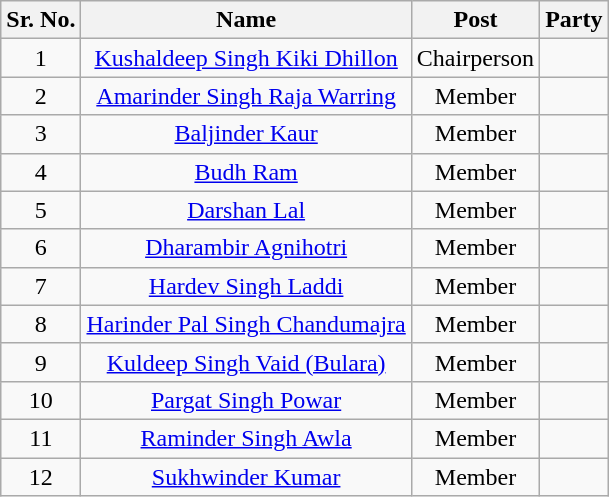<table class="wikitable sortable">
<tr>
<th>Sr. No.</th>
<th>Name</th>
<th>Post</th>
<th colspan="2">Party</th>
</tr>
<tr align="center">
<td>1</td>
<td><a href='#'>Kushaldeep Singh Kiki Dhillon</a></td>
<td>Chairperson</td>
<td></td>
</tr>
<tr align="center">
<td>2</td>
<td><a href='#'>Amarinder Singh Raja Warring</a></td>
<td>Member</td>
<td></td>
</tr>
<tr align="center">
<td>3</td>
<td><a href='#'>Baljinder Kaur</a></td>
<td>Member</td>
<td></td>
</tr>
<tr align="center">
<td>4</td>
<td><a href='#'>Budh Ram</a></td>
<td>Member</td>
<td></td>
</tr>
<tr align="center">
<td>5</td>
<td><a href='#'>Darshan Lal</a></td>
<td>Member</td>
<td></td>
</tr>
<tr align="center">
<td>6</td>
<td><a href='#'>Dharambir Agnihotri</a></td>
<td>Member</td>
<td></td>
</tr>
<tr align="center">
<td>7</td>
<td><a href='#'>Hardev Singh Laddi</a></td>
<td>Member</td>
<td></td>
</tr>
<tr align="center">
<td>8</td>
<td><a href='#'>Harinder Pal Singh Chandumajra</a></td>
<td>Member</td>
<td></td>
</tr>
<tr align="center">
<td>9</td>
<td><a href='#'>Kuldeep Singh Vaid (Bulara)</a></td>
<td>Member</td>
<td></td>
</tr>
<tr align="center">
<td>10</td>
<td><a href='#'>Pargat Singh Powar</a></td>
<td>Member</td>
<td></td>
</tr>
<tr align="center">
<td>11</td>
<td><a href='#'>Raminder Singh Awla</a></td>
<td>Member</td>
<td></td>
</tr>
<tr align="center">
<td>12</td>
<td><a href='#'>Sukhwinder Kumar</a></td>
<td>Member</td>
<td></td>
</tr>
</table>
